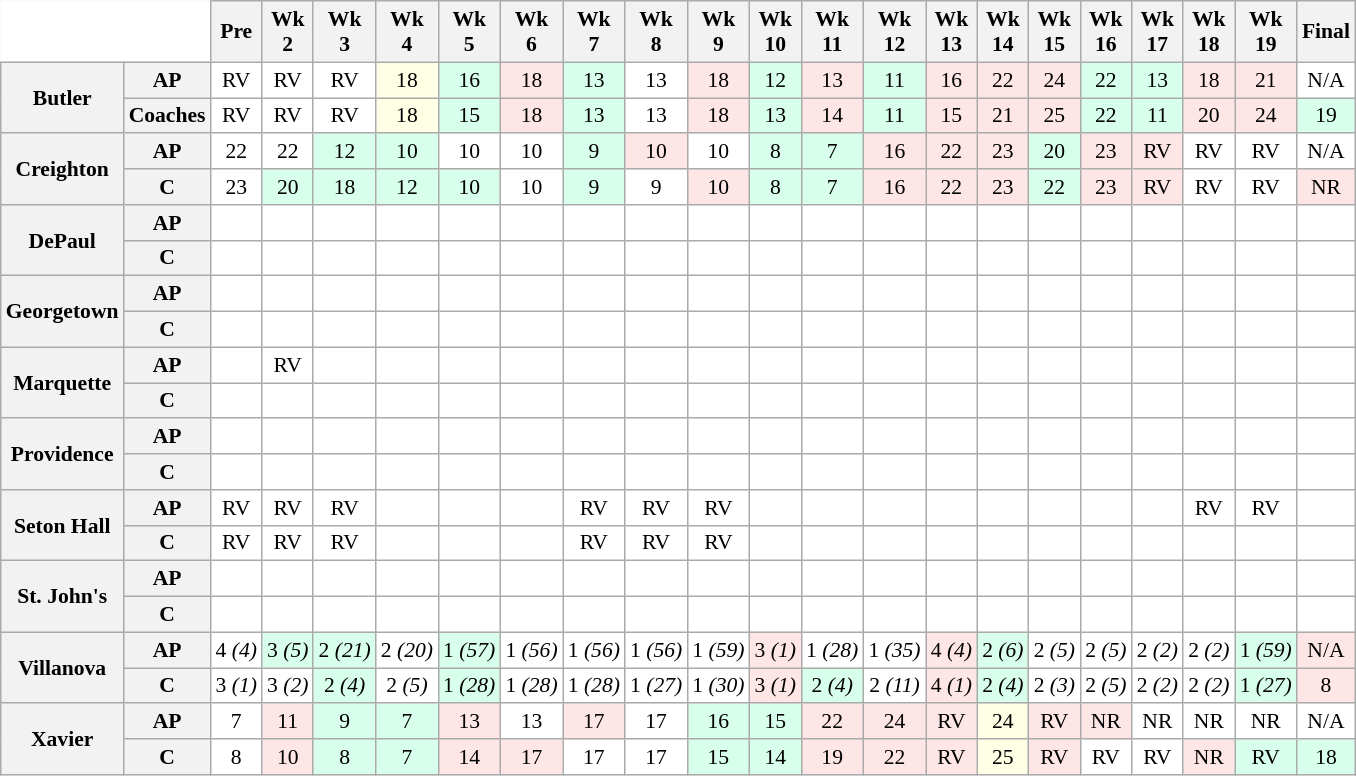<table class="wikitable" style="white-space:nowrap;font-size:90%;">
<tr>
<th colspan=2 style="background:white; border-top-style:hidden; border-left-style:hidden;"> </th>
<th>Pre</th>
<th>Wk<br>2</th>
<th>Wk<br>3</th>
<th>Wk<br>4</th>
<th>Wk<br>5</th>
<th>Wk<br>6</th>
<th>Wk<br>7</th>
<th>Wk<br>8</th>
<th>Wk<br>9</th>
<th>Wk<br>10</th>
<th>Wk<br>11</th>
<th>Wk<br>12</th>
<th>Wk<br>13</th>
<th>Wk<br>14</th>
<th>Wk<br>15</th>
<th>Wk<br>16</th>
<th>Wk<br>17</th>
<th>Wk<br>18</th>
<th>Wk<br>19</th>
<th>Final</th>
</tr>
<tr style="text-align:center;">
<th rowspan=2 style=>Butler</th>
<th>AP</th>
<td style="background:#FFF;">RV</td>
<td style="background:#FFF;">RV</td>
<td style="background:#FFF;">RV</td>
<td style="background:#FFFFE6;">18</td>
<td style="background:#D8FFEB;">16</td>
<td style="background:#FFE6E6;">18</td>
<td style="background:#D8FFEB;">13</td>
<td style="background:#FFF;">13</td>
<td style="background:#FFE6E6;">18</td>
<td style="background:#D8FFEB;">12</td>
<td style="background:#FFE6E6;">13</td>
<td style="background:#D8FFEB;">11</td>
<td style="background:#FFE6E6;">16</td>
<td style="background:#FFE6E6;">22</td>
<td style="background:#FFE6E6;">24</td>
<td style="background:#d8ffeb;">22</td>
<td style="background:#d8ffeb;">13</td>
<td style="background:#FFe6e6;">18</td>
<td style="background:#FFe6e6;">21</td>
<td style="background:#FFF;">N/A</td>
</tr>
<tr style="text-align:center;">
<th>Coaches</th>
<td style="background:#FFF;">RV</td>
<td style="background:#FFF;">RV</td>
<td style="background:#FFF;">RV</td>
<td style="background:#FFFFE6;">18</td>
<td style="background:#D8FFEB;">15</td>
<td style="background:#FFE6E6;">18</td>
<td style="background:#D8FFEB;">13</td>
<td style="background:#FFF;">13</td>
<td style="background:#FFE6E6;">18</td>
<td style="background:#D8FFEB;">13</td>
<td style="background:#FFE6E6;">14</td>
<td style="background:#D8FFEB;">11</td>
<td style="background:#FFE6E6;">15</td>
<td style="background:#FFE6E6;">21</td>
<td style="background:#FFE6E6;">25</td>
<td style="background:#d8ffeb;">22</td>
<td style="background:#d8ffeb;">11</td>
<td style="background:#FFe6e6;">20</td>
<td style="background:#FFe6e6;">24</td>
<td style="background:#D8FFEB;">19</td>
</tr>
<tr style="text-align:center;">
<th rowspan=2 style=>Creighton</th>
<th>AP</th>
<td style="background:#FFF;">22</td>
<td style="background:#FFF;">22</td>
<td style="background:#D8FFEB;">12</td>
<td style="background:#D8FFEB;">10</td>
<td style="background:#FFF;">10</td>
<td style="background:#FFF;">10</td>
<td style="background:#D8FFEB;">9</td>
<td style="background:#FFE6E6;">10</td>
<td style="background:#FFF;">10</td>
<td style="background:#D8FFEB;">8</td>
<td style="background:#D8FFEB;">7</td>
<td style="background:#FFE6E6;">16</td>
<td style="background:#FFE6E6;">22</td>
<td style="background:#FFE6E6;">23</td>
<td style="background:#D8FFEB;">20</td>
<td style="background:#FFe6e6;">23</td>
<td style="background:#FFe6e6;">RV</td>
<td style="background:#FFF;">RV</td>
<td style="background:#FFF;">RV</td>
<td style="background:#FFF;">N/A</td>
</tr>
<tr style="text-align:center;">
<th>C</th>
<td style="background:#FFF;">23</td>
<td style="background:#D8FFEB;">20</td>
<td style="background:#D8FFEB;">18</td>
<td style="background:#D8FFEB">12</td>
<td style="background:#D8FFEB;">10</td>
<td style="background:#FFF;">10</td>
<td style="background:#D8FFEB">9</td>
<td style="background:#FFF;">9</td>
<td style="background:#FFE6E6;">10</td>
<td style="background:#D8FFEB;">8</td>
<td style="background:#D8FFEB;">7</td>
<td style="background:#FFE6E6;">16</td>
<td style="background:#FFE6E6;">22</td>
<td style="background:#FFE6E6;">23</td>
<td style="background:#D8FFEB;">22</td>
<td style="background:#FFe6e6;">23</td>
<td style="background:#FFe6e6;">RV</td>
<td style="background:#FFF;">RV</td>
<td style="background:#FFF;">RV</td>
<td style="background:#FFe6e6;">NR</td>
</tr>
<tr style="text-align:center;">
<th rowspan=2 style=>DePaul</th>
<th>AP</th>
<td style="background:#FFF;"></td>
<td style="background:#FFF;"></td>
<td style="background:#FFF;"></td>
<td style="background:#FFF;"></td>
<td style="background:#FFF;"></td>
<td style="background:#FFF;"></td>
<td style="background:#FFF;"></td>
<td style="background:#FFF;"></td>
<td style="background:#FFF;"></td>
<td style="background:#FFF;"></td>
<td style="background:#FFF;"></td>
<td style="background:#FFF;"></td>
<td style="background:#FFF;"></td>
<td style="background:#FFF;"></td>
<td style="background:#FFF;"></td>
<td style="background:#FFF;"></td>
<td style="background:#FFF;"></td>
<td style="background:#FFF;"></td>
<td style="background:#FFF;"></td>
<td style="background:#FFF;"></td>
</tr>
<tr style="text-align:center;">
<th>C</th>
<td style="background:#FFF;"></td>
<td style="background:#FFF;"></td>
<td style="background:#FFF;"></td>
<td style="background:#FFF;"></td>
<td style="background:#FFF;"></td>
<td style="background:#FFF;"></td>
<td style="background:#FFF;"></td>
<td style="background:#FFF;"></td>
<td style="background:#FFF;"></td>
<td style="background:#FFF;"></td>
<td style="background:#FFF;"></td>
<td style="background:#FFF;"></td>
<td style="background:#FFF;"></td>
<td style="background:#FFF;"></td>
<td style="background:#FFF;"></td>
<td style="background:#FFF;"></td>
<td style="background:#FFF;"></td>
<td style="background:#FFF;"></td>
<td style="background:#FFF;"></td>
<td style="background:#FFF;"></td>
</tr>
<tr style="text-align:center;">
<th rowspan=2 style=>Georgetown</th>
<th>AP</th>
<td style="background:#FFF;"></td>
<td style="background:#FFF;"></td>
<td style="background:#FFF;"></td>
<td style="background:#FFF;"></td>
<td style="background:#FFF;"></td>
<td style="background:#FFF;"></td>
<td style="background:#FFF;"></td>
<td style="background:#FFF;"></td>
<td style="background:#FFF;"></td>
<td style="background:#FFF;"></td>
<td style="background:#FFF;"></td>
<td style="background:#FFF;"></td>
<td style="background:#FFF;"></td>
<td style="background:#FFF;"></td>
<td style="background:#FFF;"></td>
<td style="background:#FFF;"></td>
<td style="background:#FFF;"></td>
<td style="background:#FFF;"></td>
<td style="background:#FFF;"></td>
<td style="background:#FFF;"></td>
</tr>
<tr style="text-align:center;">
<th>C</th>
<td style="background:#FFF;"></td>
<td style="background:#FFF;"></td>
<td style="background:#FFF;"></td>
<td style="background:#FFF;"></td>
<td style="background:#FFF;"></td>
<td style="background:#FFF;"></td>
<td style="background:#FFF;"></td>
<td style="background:#FFF;"></td>
<td style="background:#FFF;"></td>
<td style="background:#FFF;"></td>
<td style="background:#FFF;"></td>
<td style="background:#FFF;"></td>
<td style="background:#FFF;"></td>
<td style="background:#FFF;"></td>
<td style="background:#FFF;"></td>
<td style="background:#FFF;"></td>
<td style="background:#FFF;"></td>
<td style="background:#FFF;"></td>
<td style="background:#FFF;"></td>
<td style="background:#FFF;"></td>
</tr>
<tr style="text-align:center;">
<th rowspan=2 style=>Marquette</th>
<th>AP</th>
<td style="background:#FFF;"></td>
<td style="background:#FFF;">RV</td>
<td style="background:#FFF;"></td>
<td style="background:#FFF;"></td>
<td style="background:#FFF;"></td>
<td style="background:#FFF;"></td>
<td style="background:#FFF;"></td>
<td style="background:#FFF;"></td>
<td style="background:#FFF;"></td>
<td style="background:#FFF;"></td>
<td style="background:#FFF;"></td>
<td style="background:#FFF;"></td>
<td style="background:#FFF;"></td>
<td style="background:#FFF;"></td>
<td style="background:#FFF;"></td>
<td style="background:#FFF;"></td>
<td style="background:#FFF;"></td>
<td style="background:#FFF;"></td>
<td style="background:#FFF;"></td>
<td style="background:#FFF;"></td>
</tr>
<tr style="text-align:center;">
<th>C</th>
<td style="background:#FFF;"></td>
<td style="background:#FFF;"></td>
<td style="background:#FFF;"></td>
<td style="background:#FFF;"></td>
<td style="background:#FFF;"></td>
<td style="background:#FFF;"></td>
<td style="background:#FFF;"></td>
<td style="background:#FFF;"></td>
<td style="background:#FFF;"></td>
<td style="background:#FFF;"></td>
<td style="background:#FFF;"></td>
<td style="background:#FFF;"></td>
<td style="background:#FFF;"></td>
<td style="background:#FFF;"></td>
<td style="background:#FFF;"></td>
<td style="background:#FFF;"></td>
<td style="background:#FFF;"></td>
<td style="background:#FFF;"></td>
<td style="background:#FFF;"></td>
<td style="background:#FFF;"></td>
</tr>
<tr style="text-align:center;">
<th rowspan=2 style=>Providence</th>
<th>AP</th>
<td style="background:#FFF;"></td>
<td style="background:#FFF;"></td>
<td style="background:#FFF;"></td>
<td style="background:#FFF;"></td>
<td style="background:#FFF;"></td>
<td style="background:#FFF;"></td>
<td style="background:#FFF;"></td>
<td style="background:#FFF;"></td>
<td style="background:#FFF;"></td>
<td style="background:#FFF;"></td>
<td style="background:#FFF;"></td>
<td style="background:#FFF;"></td>
<td style="background:#FFF;"></td>
<td style="background:#FFF;"></td>
<td style="background:#FFF;"></td>
<td style="background:#FFF;"></td>
<td style="background:#FFF;"></td>
<td style="background:#FFF;"></td>
<td style="background:#FFF;"></td>
<td style="background:#FFF;"></td>
</tr>
<tr style="text-align:center;">
<th>C</th>
<td style="background:#FFF;"></td>
<td style="background:#FFF;"></td>
<td style="background:#FFF;"></td>
<td style="background:#FFF;"></td>
<td style="background:#FFF;"></td>
<td style="background:#FFF;"></td>
<td style="background:#FFF;"></td>
<td style="background:#FFF;"></td>
<td style="background:#FFF;"></td>
<td style="background:#FFF;"></td>
<td style="background:#FFF;"></td>
<td style="background:#FFF;"></td>
<td style="background:#FFF;"></td>
<td style="background:#FFF;"></td>
<td style="background:#FFF;"></td>
<td style="background:#FFF;"></td>
<td style="background:#FFF;"></td>
<td style="background:#FFF;"></td>
<td style="background:#FFF;"></td>
<td style="background:#FFF;"></td>
</tr>
<tr style="text-align:center;">
<th rowspan=2 style=>Seton Hall</th>
<th>AP</th>
<td style="background:#FFF;">RV</td>
<td style="background:#FFF;">RV</td>
<td style="background:#FFF;">RV</td>
<td style="background:#FFF;"></td>
<td style="background:#FFF;"></td>
<td style="background:#FFF;"></td>
<td style="background:#FFF;">RV</td>
<td style="background:#FFF;">RV</td>
<td style="background:#FFF;">RV</td>
<td style="background:#FFF;"></td>
<td style="background:#FFF;"></td>
<td style="background:#FFF;"></td>
<td style="background:#FFF;"></td>
<td style="background:#FFF;"></td>
<td style="background:#FFF;"></td>
<td style="background:#FFF;"></td>
<td style="background:#FFF;"></td>
<td style="background:#FFF;">RV</td>
<td style="background:#FFF;">RV</td>
<td style="background:#FFF;"></td>
</tr>
<tr style="text-align:center;">
<th>C</th>
<td style="background:#FFF;">RV</td>
<td style="background:#FFF;">RV</td>
<td style="background:#FFF;">RV</td>
<td style="background:#FFF;"></td>
<td style="background:#FFF;"></td>
<td style="background:#FFF;"></td>
<td style="background:#FFF;">RV</td>
<td style="background:#FFF;">RV</td>
<td style="background:#FFF;">RV</td>
<td style="background:#FFF;"></td>
<td style="background:#FFF;"></td>
<td style="background:#FFF;"></td>
<td style="background:#FFF;"></td>
<td style="background:#FFF;"></td>
<td style="background:#FFF;"></td>
<td style="background:#FFF;"></td>
<td style="background:#FFF;"></td>
<td style="background:#FFF;"></td>
<td style="background:#FFF;"></td>
<td style="background:#FFF;"></td>
</tr>
<tr style="text-align:center;">
<th rowspan=2 style=>St. John's</th>
<th>AP</th>
<td style="background:#FFF;"></td>
<td style="background:#FFF;"></td>
<td style="background:#FFF;"></td>
<td style="background:#FFF;"></td>
<td style="background:#FFF;"></td>
<td style="background:#FFF;"></td>
<td style="background:#FFF;"></td>
<td style="background:#FFF;"></td>
<td style="background:#FFF;"></td>
<td style="background:#FFF;"></td>
<td style="background:#FFF;"></td>
<td style="background:#FFF;"></td>
<td style="background:#FFF;"></td>
<td style="background:#FFF;"></td>
<td style="background:#FFF;"></td>
<td style="background:#FFF;"></td>
<td style="background:#FFF;"></td>
<td style="background:#FFF;"></td>
<td style="background:#FFF;"></td>
<td style="background:#FFF;"></td>
</tr>
<tr style="text-align:center;">
<th>C</th>
<td style="background:#FFF;"></td>
<td style="background:#FFF;"></td>
<td style="background:#FFF;"></td>
<td style="background:#FFF;"></td>
<td style="background:#FFF;"></td>
<td style="background:#FFF;"></td>
<td style="background:#FFF;"></td>
<td style="background:#FFF;"></td>
<td style="background:#FFF;"></td>
<td style="background:#FFF;"></td>
<td style="background:#FFF;"></td>
<td style="background:#FFF;"></td>
<td style="background:#FFF;"></td>
<td style="background:#FFF;"></td>
<td style="background:#FFF;"></td>
<td style="background:#FFF;"></td>
<td style="background:#FFF;"></td>
<td style="background:#FFF;"></td>
<td style="background:#FFF;"></td>
<td style="background:#FFF;"></td>
</tr>
<tr style="text-align:center;">
<th rowspan=2 style=>Villanova</th>
<th>AP</th>
<td style="background:#FFF;">4 <em>(4)</em></td>
<td style="background:#D8FFEB;">3 <em>(5)</em></td>
<td style="background:#D8FFEB;">2 <em>(21)</em></td>
<td style="background:#FFF;">2 <em>(20)</em></td>
<td style="background:#D8FFEB;">1 <em>(57)</em></td>
<td style="background:#FFF;">1 <em>(56)</em></td>
<td style="background:#FFF;">1 <em>(56)</em></td>
<td style="background:#FFF;">1 <em>(56)</em></td>
<td style="background:#FFF;">1 <em>(59)</em></td>
<td style="background:#FFE6E6;">3 <em>(1)</em></td>
<td style="background:#FFF;">1 <em>(28)</em></td>
<td style="background:#FFF;">1 <em>(35)</em></td>
<td style="background:#FFE6E6;">4 <em>(4)</em></td>
<td style="background:#D8FFEB;">2 <em>(6)</em></td>
<td style="background:#FFF;">2 <em>(5)</em></td>
<td style="background:#FFF;">2 <em>(5)</em></td>
<td style="background:#FFF;">2 <em>(2)</em></td>
<td style="background:#FFF;">2 <em>(2)</em></td>
<td style="background:#D8FFEB;">1 <em>(59)</em></td>
<td style="background:#FFE6E6;">N/A</td>
</tr>
<tr style="text-align:center;">
<th>C</th>
<td style="background:#FFF;">3 <em>(1)</em></td>
<td style="background:#FFF;">3 <em>(2)</em></td>
<td style="background:#D8FFEB;">2 <em>(4)</em></td>
<td style="background:#FFF;">2 <em>(5)</em></td>
<td style="background:#D8FFEB;">1 <em>(28)</em></td>
<td style="background:#FFF;">1 <em>(28)</em></td>
<td style="background:#FFF;">1 <em>(28)</em></td>
<td style="background:#FFF;">1 <em>(27)</em></td>
<td style="background:#FFF;">1 <em>(30)</em></td>
<td style="background:#FFE6E6;">3 <em>(1)</em></td>
<td style="background:#D8FFEB;">2 <em>(4)</em></td>
<td style="background:#FFF;">2 <em>(11)</em></td>
<td style="background:#FFE6E6;">4 <em>(1)</em></td>
<td style="background:#D8FFEB;">2 <em>(4)</em></td>
<td style="background:#FFF;">2 <em>(3)</em></td>
<td style="background:#FFF;">2 <em>(5)</em></td>
<td style="background:#FFF;">2 <em>(2)</em></td>
<td style="background:#FFF;">2 <em>(2)</em></td>
<td style="background:#D8FFEB;">1 <em>(27)</em></td>
<td style="background:#FFE6E6;">8</td>
</tr>
<tr style="text-align:center;">
<th rowspan=2 style=>Xavier</th>
<th>AP</th>
<td style="background:#FFF;">7</td>
<td style="background:#FFE6E6;">11</td>
<td style="background:#D8FFEB;">9</td>
<td style="background:#D8FFEB;">7</td>
<td style="background:#FFE6E6;">13</td>
<td style="background:#FFF;">13</td>
<td style="background:#FFE6E6;">17</td>
<td style="background:#FFF;">17</td>
<td style="background:#D8FFEB;">16</td>
<td style="background:#D8FFEB;">15</td>
<td style="background:#FFE6E6;">22</td>
<td style="background:#FFE6E6;">24</td>
<td style="background:#FFE6E6;">RV</td>
<td style="background:#FFFFE6;">24</td>
<td style="background:#FFE6E6;">RV</td>
<td style="background:#FFE6E6;">NR</td>
<td style="background:#FFF;">NR</td>
<td style="background:#FFF;">NR</td>
<td style="background:#FFF;">NR</td>
<td style="background:#FFF;">N/A</td>
</tr>
<tr style="text-align:center;">
<th>C</th>
<td style="background:#FFF;">8</td>
<td style="background:#FFE6E6;">10</td>
<td style="background:#D8FFEB;">8</td>
<td style="background:#D8FFEB;">7</td>
<td style="background:#FFE6E6;">14</td>
<td style="background:#FFE6E6;">17</td>
<td style="background:#FFF;">17</td>
<td style="background:#FFF;">17</td>
<td style="background:#D8FFEB;">15</td>
<td style="background:#D8FFEB;">14</td>
<td style="background:#FFE6E6;">19</td>
<td style="background:#FFE6E6;">22</td>
<td style="background:#FFE6E6;">RV</td>
<td style="background:#FFFFE6;">25</td>
<td style="background:#FFE6E6;">RV</td>
<td style="background:#FFF;">RV</td>
<td style="background:#FFF;">RV</td>
<td style="background:#FFE6E6;">NR</td>
<td style="background:#D8FFEB;">RV</td>
<td style="background:#D8FFEB;">18</td>
</tr>
</table>
